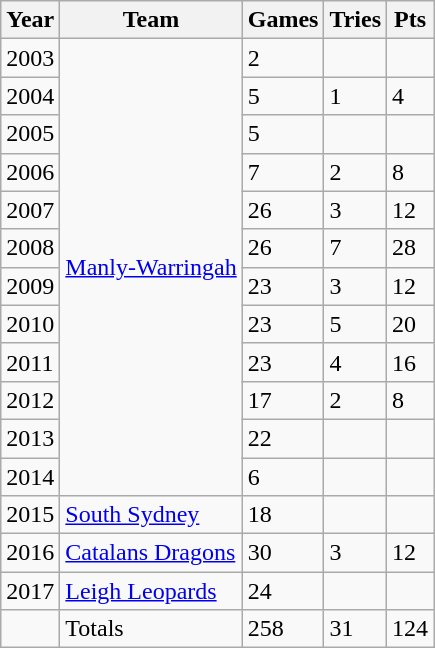<table class="wikitable">
<tr>
<th>Year</th>
<th>Team</th>
<th>Games</th>
<th>Tries</th>
<th>Pts</th>
</tr>
<tr>
<td>2003</td>
<td rowspan="12"> <a href='#'>Manly-Warringah</a></td>
<td>2</td>
<td></td>
<td></td>
</tr>
<tr>
<td>2004</td>
<td>5</td>
<td>1</td>
<td>4</td>
</tr>
<tr>
<td>2005</td>
<td>5</td>
<td></td>
<td></td>
</tr>
<tr>
<td>2006</td>
<td>7</td>
<td>2</td>
<td>8</td>
</tr>
<tr>
<td>2007</td>
<td>26</td>
<td>3</td>
<td>12</td>
</tr>
<tr>
<td>2008</td>
<td>26</td>
<td>7</td>
<td>28</td>
</tr>
<tr>
<td>2009</td>
<td>23</td>
<td>3</td>
<td>12</td>
</tr>
<tr>
<td>2010</td>
<td>23</td>
<td>5</td>
<td>20</td>
</tr>
<tr>
<td>2011</td>
<td>23</td>
<td>4</td>
<td>16</td>
</tr>
<tr>
<td>2012</td>
<td>17</td>
<td>2</td>
<td>8</td>
</tr>
<tr>
<td>2013</td>
<td>22</td>
<td></td>
<td></td>
</tr>
<tr>
<td>2014</td>
<td>6</td>
<td></td>
<td></td>
</tr>
<tr>
<td>2015</td>
<td> <a href='#'>South Sydney</a></td>
<td>18</td>
<td></td>
<td></td>
</tr>
<tr>
<td>2016</td>
<td> <a href='#'>Catalans Dragons</a></td>
<td>30</td>
<td>3</td>
<td>12</td>
</tr>
<tr>
<td>2017</td>
<td> <a href='#'>Leigh Leopards</a></td>
<td>24</td>
<td></td>
<td></td>
</tr>
<tr>
<td></td>
<td>Totals</td>
<td>258</td>
<td>31</td>
<td>124</td>
</tr>
</table>
